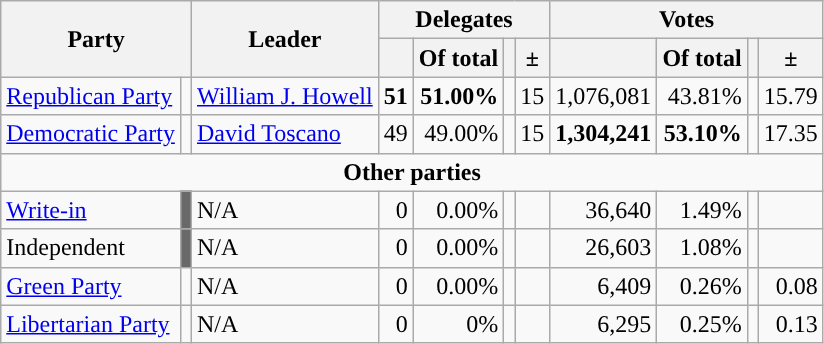<table class="wikitable sortable" style="text-align:centre;">
<tr>
<th colspan=2 rowspan=2>Party</th>
<th rowspan=2>Leader</th>
<th colspan=4>Delegates</th>
<th colspan=4>Votes</th>
</tr>
<tr>
<th></th>
<th>Of total</th>
<th class="unsortable"></th>
<th>±</th>
<th></th>
<th>Of total</th>
<th class="unsortable"></th>
<th>±</th>
</tr>
<tr>
<td style="text-align:left;"><a href='#'>Republican Party</a></td>
<td style="background:"></td>
<td data-sort-value="Howell, William J."><a href='#'>William J. Howell</a></td>
<td style="text-align:right;"><strong>51</strong></td>
<td style="text-align:right;"><strong>51.00%</strong></td>
<td data-sort-value=""></td>
<td style="text-align:right;">15</td>
<td style="text-align:right;">1,076,081</td>
<td style="text-align:right;">43.81%</td>
<td></td>
<td style="text-align:right;">15.79</td>
</tr>
<tr>
<td style="text-align:left;"><a href='#'>Democratic Party</a></td>
<td style="background:"></td>
<td data-sort-value="Toscano, David"><a href='#'>David Toscano</a></td>
<td style="text-align:right;">49</td>
<td style="text-align:right;">49.00%</td>
<td data-sort-value=""></td>
<td style="text-align:right;">15</td>
<td style="text-align:right;"><strong>1,304,241</strong></td>
<td style="text-align:right;"><strong>53.10%</strong></td>
<td></td>
<td style="text-align:right;">17.35</td>
</tr>
<tr>
<td colspan=12 style="text-align:center;"><strong>Other parties</strong></td>
</tr>
<tr>
<td style="text-align:left;"><a href='#'>Write-in</a></td>
<td style="background:dimGrey;"></td>
<td>N/A</td>
<td style="text-align:right;">0</td>
<td style="text-align:right;">0.00%</td>
<td data-sort-value=""></td>
<td style="text-align:right;"></td>
<td style="text-align:right;">36,640</td>
<td style="text-align:right;">1.49%</td>
<td></td>
<td style="text-align:right;"></td>
</tr>
<tr>
<td style="text-align:left;">Independent</td>
<td style="background:dimGrey;"></td>
<td>N/A</td>
<td style="text-align:right;">0</td>
<td style="text-align:right;">0.00%</td>
<td data-sort-value=""></td>
<td style="text-align:right;"></td>
<td style="text-align:right;">26,603</td>
<td style="text-align:right;">1.08%</td>
<td></td>
<td style="text-align:right;"></td>
</tr>
<tr>
<td style="text-align:left;"><a href='#'>Green Party</a></td>
<td style="background:"></td>
<td>N/A</td>
<td style="text-align:right;">0</td>
<td style="text-align:right;">0.00%</td>
<td data-sort-value=""></td>
<td style="text-align:right;"></td>
<td style="text-align:right;">6,409</td>
<td style="text-align:right;">0.26%</td>
<td></td>
<td style="text-align:right;">0.08</td>
</tr>
<tr>
<td style="text-align:left;"><a href='#'>Libertarian Party</a></td>
<td style="background:"></td>
<td>N/A</td>
<td style="text-align:right;">0</td>
<td style="text-align:right;">0%</td>
<td data-sort-value=""></td>
<td style="text-align:right;"></td>
<td style="text-align:right;">6,295</td>
<td style="text-align:right;">0.25%</td>
<td></td>
<td style="text-align:right;">0.13</td>
</tr>
</table>
